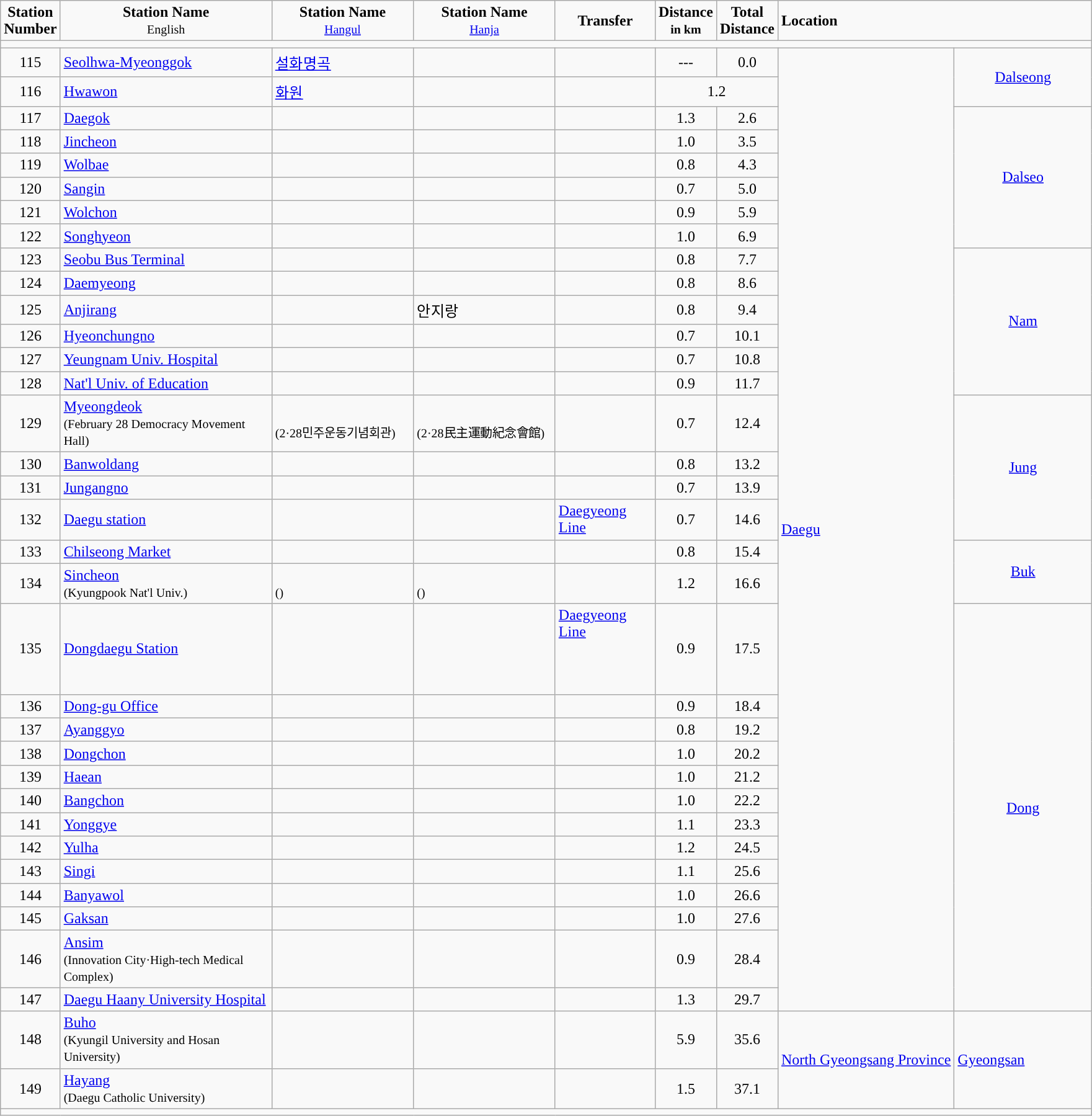<table class="wikitable">
<tr>
<td style="text-align:center;"><strong>Station<br>Number</strong></td>
<td width="220pt" style="text-align:center;"><strong>Station Name</strong><br><small>English</small></td>
<td width="145pt" style="text-align:center;"><strong>Station Name</strong><br><small><a href='#'>Hangul</a></small></td>
<td width="145pt" style="text-align:center;"><strong>Station Name</strong><br><small><a href='#'>Hanja</a></small></td>
<td width="100pt" style="text-align:center;"><strong>Transfer</strong></td>
<td style="text-align:center;"><strong>Distance<br><small>in km</small></strong></td>
<td style="text-align:center;"><strong>Total<br>Distance</strong></td>
<td colspan="2"><strong>Location</strong></td>
</tr>
<tr style="background:#">
<td colspan="10"></td>
</tr>
<tr>
<td style="text-align:center;">115</td>
<td><a href='#'>Seolhwa-Myeonggok</a></td>
<td><a href='#'>설화명곡</a></td>
<td></td>
<td></td>
<td style="text-align:center;">---</td>
<td style="text-align:center;">0.0</td>
<td rowspan="33"><a href='#'>Daegu</a></td>
<td rowspan="2"><blockquote><a href='#'>Dalseong</a></blockquote></td>
</tr>
<tr>
<td style="text-align:center;">116</td>
<td><a href='#'>Hwawon</a></td>
<td><a href='#'>화원</a></td>
<td></td>
<td></td>
<td colspan="2" style="text-align:center;">1.2</td>
</tr>
<tr>
<td style="text-align:center;">117</td>
<td><a href='#'>Daegok</a></td>
<td></td>
<td></td>
<td></td>
<td style="text-align:center;">1.3</td>
<td style="text-align:center;">2.6</td>
<td rowspan="6" width="100pt" style="text-align:center;"><a href='#'>Dalseo</a></td>
</tr>
<tr>
<td style="text-align:center;">118</td>
<td><a href='#'>Jincheon</a></td>
<td></td>
<td></td>
<td></td>
<td style="text-align:center;">1.0</td>
<td style="text-align:center;">3.5</td>
</tr>
<tr>
<td style="text-align:center;">119</td>
<td><a href='#'>Wolbae</a></td>
<td></td>
<td></td>
<td></td>
<td style="text-align:center;">0.8</td>
<td style="text-align:center;">4.3</td>
</tr>
<tr>
<td style="text-align:center;">120</td>
<td><a href='#'>Sangin</a></td>
<td></td>
<td></td>
<td></td>
<td style="text-align:center;">0.7</td>
<td style="text-align:center;">5.0</td>
</tr>
<tr>
<td style="text-align:center;">121</td>
<td><a href='#'>Wolchon</a></td>
<td></td>
<td></td>
<td></td>
<td style="text-align:center;">0.9</td>
<td style="text-align:center;">5.9</td>
</tr>
<tr>
<td style="text-align:center;">122</td>
<td><a href='#'>Songhyeon</a></td>
<td></td>
<td></td>
<td></td>
<td style="text-align:center;">1.0</td>
<td style="text-align:center;">6.9</td>
</tr>
<tr>
<td style="text-align:center;">123</td>
<td><a href='#'>Seobu Bus Terminal</a></td>
<td></td>
<td></td>
<td></td>
<td style="text-align:center;">0.8</td>
<td style="text-align:center;">7.7</td>
<td rowspan="6" width="100pt" style="text-align:center;"><a href='#'>Nam</a></td>
</tr>
<tr>
<td style="text-align:center;">124</td>
<td><a href='#'>Daemyeong</a></td>
<td></td>
<td></td>
<td></td>
<td style="text-align:center;">0.8</td>
<td style="text-align:center;">8.6</td>
</tr>
<tr>
<td style="text-align:center;">125</td>
<td><a href='#'>Anjirang</a></td>
<td></td>
<td>안지랑</td>
<td></td>
<td style="text-align:center;">0.8</td>
<td style="text-align:center;">9.4</td>
</tr>
<tr>
<td style="text-align:center;">126</td>
<td><a href='#'>Hyeonchungno</a></td>
<td></td>
<td></td>
<td></td>
<td style="text-align:center;">0.7</td>
<td style="text-align:center;">10.1</td>
</tr>
<tr>
<td style="text-align:center;">127</td>
<td><a href='#'>Yeungnam Univ. Hospital</a></td>
<td></td>
<td></td>
<td></td>
<td style="text-align:center;">0.7</td>
<td style="text-align:center;">10.8</td>
</tr>
<tr>
<td style="text-align:center;">128</td>
<td><a href='#'>Nat'l Univ. of Education</a></td>
<td></td>
<td></td>
<td></td>
<td style="text-align:center;">0.9</td>
<td style="text-align:center;">11.7</td>
</tr>
<tr>
<td style="text-align:center;">129</td>
<td><a href='#'>Myeongdeok</a><br><small>(February 28 Democracy Movement Hall)</small></td>
<td><br><small>(2·28민주운동기념회관)</small></td>
<td><br><small>(2·28民主運動紀念會館)</small></td>
<td></td>
<td style="text-align:center;">0.7</td>
<td style="text-align:center;">12.4</td>
<td rowspan="4" width="100pt" style="text-align:center;"><a href='#'>Jung</a></td>
</tr>
<tr>
<td style="text-align:center;">130</td>
<td><a href='#'>Banwoldang</a></td>
<td></td>
<td></td>
<td></td>
<td style="text-align:center;">0.8</td>
<td style="text-align:center;">13.2</td>
</tr>
<tr>
<td style="text-align:center;">131</td>
<td><a href='#'>Jungangno</a></td>
<td></td>
<td></td>
<td></td>
<td style="text-align:center;">0.7</td>
<td style="text-align:center;">13.9</td>
</tr>
<tr>
<td style="text-align:center;">132</td>
<td><a href='#'>Daegu station</a></td>
<td></td>
<td></td>
<td><a href='#'>Daegyeong Line</a><br> </td>
<td style="text-align:center;">0.7</td>
<td style="text-align:center;">14.6</td>
</tr>
<tr>
<td style="text-align:center;">133</td>
<td><a href='#'>Chilseong Market</a></td>
<td></td>
<td></td>
<td></td>
<td style="text-align:center;">0.8</td>
<td style="text-align:center;">15.4</td>
<td rowspan="2" width="100pt" style="text-align:center;"><a href='#'>Buk</a></td>
</tr>
<tr>
<td style="text-align:center;">134</td>
<td><a href='#'>Sincheon</a><br><small>(Kyungpook Nat'l Univ.)</small></td>
<td><br><small>()</small></td>
<td><br><small>()</small></td>
<td></td>
<td style="text-align:center;">1.2</td>
<td style="text-align:center;">16.6</td>
</tr>
<tr>
<td style="text-align:center;">135</td>
<td><a href='#'>Dongdaegu Station</a></td>
<td></td>
<td></td>
<td><a href='#'>Daegyeong Line</a> <br><br><br><br></td>
<td style="text-align:center;">0.9</td>
<td style="text-align:center;">17.5</td>
<td rowspan="13" width="100pt" style="text-align:center;"><a href='#'>Dong</a></td>
</tr>
<tr>
<td style="text-align:center;">136</td>
<td><a href='#'>Dong-gu Office</a></td>
<td></td>
<td><br></td>
<td></td>
<td style="text-align:center;">0.9</td>
<td style="text-align:center;">18.4</td>
</tr>
<tr>
<td style="text-align:center;">137</td>
<td><a href='#'>Ayanggyo</a></td>
<td></td>
<td></td>
<td></td>
<td style="text-align:center;">0.8</td>
<td style="text-align:center;">19.2</td>
</tr>
<tr>
<td style="text-align:center;">138</td>
<td><a href='#'>Dongchon</a></td>
<td></td>
<td></td>
<td></td>
<td style="text-align:center;">1.0</td>
<td style="text-align:center;">20.2</td>
</tr>
<tr>
<td style="text-align:center;">139</td>
<td><a href='#'>Haean</a></td>
<td></td>
<td></td>
<td></td>
<td style="text-align:center;">1.0</td>
<td style="text-align:center;">21.2</td>
</tr>
<tr>
<td style="text-align:center;">140</td>
<td><a href='#'>Bangchon</a></td>
<td></td>
<td></td>
<td></td>
<td style="text-align:center;">1.0</td>
<td style="text-align:center;">22.2</td>
</tr>
<tr>
<td style="text-align:center;">141</td>
<td><a href='#'>Yonggye</a></td>
<td></td>
<td></td>
<td></td>
<td style="text-align:center;">1.1</td>
<td style="text-align:center;">23.3</td>
</tr>
<tr>
<td style="text-align:center;">142</td>
<td><a href='#'>Yulha</a></td>
<td></td>
<td></td>
<td></td>
<td style="text-align:center;">1.2</td>
<td style="text-align:center;">24.5</td>
</tr>
<tr>
<td style="text-align:center;">143</td>
<td><a href='#'>Singi</a></td>
<td></td>
<td></td>
<td></td>
<td style="text-align:center;">1.1</td>
<td style="text-align:center;">25.6</td>
</tr>
<tr>
<td style="text-align:center;">144</td>
<td><a href='#'>Banyawol</a></td>
<td></td>
<td></td>
<td></td>
<td style="text-align:center;">1.0</td>
<td style="text-align:center;">26.6</td>
</tr>
<tr>
<td style="text-align:center;">145</td>
<td><a href='#'>Gaksan</a></td>
<td></td>
<td></td>
<td></td>
<td style="text-align:center;">1.0</td>
<td style="text-align:center;">27.6</td>
</tr>
<tr>
<td style="text-align:center;">146</td>
<td><a href='#'>Ansim</a><br><small>(Innovation City·High-tech Medical Complex)</small></td>
<td></td>
<td></td>
<td></td>
<td style="text-align:center;">0.9</td>
<td style="text-align:center;">28.4</td>
</tr>
<tr>
<td style="text-align:center;">147</td>
<td><a href='#'>Daegu Haany University Hospital</a></td>
<td></td>
<td></td>
<td></td>
<td style="text-align:center;">1.3</td>
<td style="text-align:center;">29.7</td>
</tr>
<tr>
<td style="text-align:center;">148</td>
<td><a href='#'>Buho</a><br><small>(Kyungil University and Hosan University)</small></td>
<td></td>
<td></td>
<td></td>
<td style="text-align:center;">5.9</td>
<td style="text-align:center;">35.6</td>
<td rowspan="2"><a href='#'>North Gyeongsang Province</a></td>
<td rowspan="2"><a href='#'>Gyeongsan</a></td>
</tr>
<tr>
<td style="text-align:center;">149</td>
<td><a href='#'>Hayang</a><br><small>(Daegu Catholic University)</small></td>
<td></td>
<td></td>
<td> </td>
<td style="text-align:center;">1.5</td>
<td style="text-align:center;">37.1</td>
</tr>
<tr style="background:#">
<td colspan="10"></td>
</tr>
</table>
